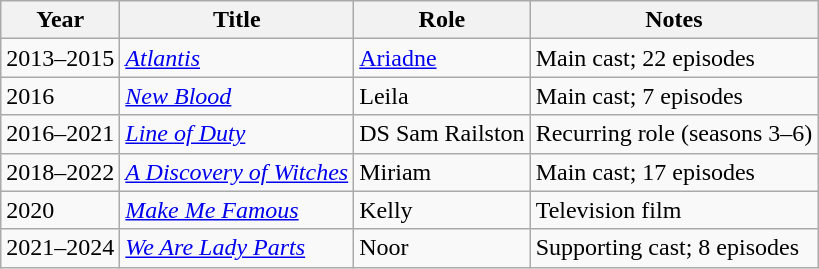<table class="wikitable sortable">
<tr>
<th>Year</th>
<th>Title</th>
<th>Role</th>
<th class="unsortable">Notes</th>
</tr>
<tr>
<td>2013–2015</td>
<td><em><a href='#'>Atlantis</a></em></td>
<td><a href='#'>Ariadne</a></td>
<td>Main cast; 22 episodes</td>
</tr>
<tr>
<td>2016</td>
<td><em><a href='#'>New Blood</a></em></td>
<td>Leila</td>
<td>Main cast; 7 episodes</td>
</tr>
<tr>
<td>2016–2021</td>
<td><em><a href='#'>Line of Duty</a></em></td>
<td>DS Sam Railston</td>
<td>Recurring role (seasons 3–6)</td>
</tr>
<tr>
<td>2018–2022</td>
<td><em><a href='#'>A Discovery of Witches</a></em></td>
<td>Miriam</td>
<td>Main cast; 17 episodes</td>
</tr>
<tr>
<td>2020</td>
<td><em><a href='#'>Make Me Famous</a></em></td>
<td>Kelly</td>
<td>Television film</td>
</tr>
<tr>
<td>2021–2024</td>
<td><em><a href='#'>We Are Lady Parts</a></em></td>
<td>Noor</td>
<td>Supporting cast; 8 episodes</td>
</tr>
</table>
